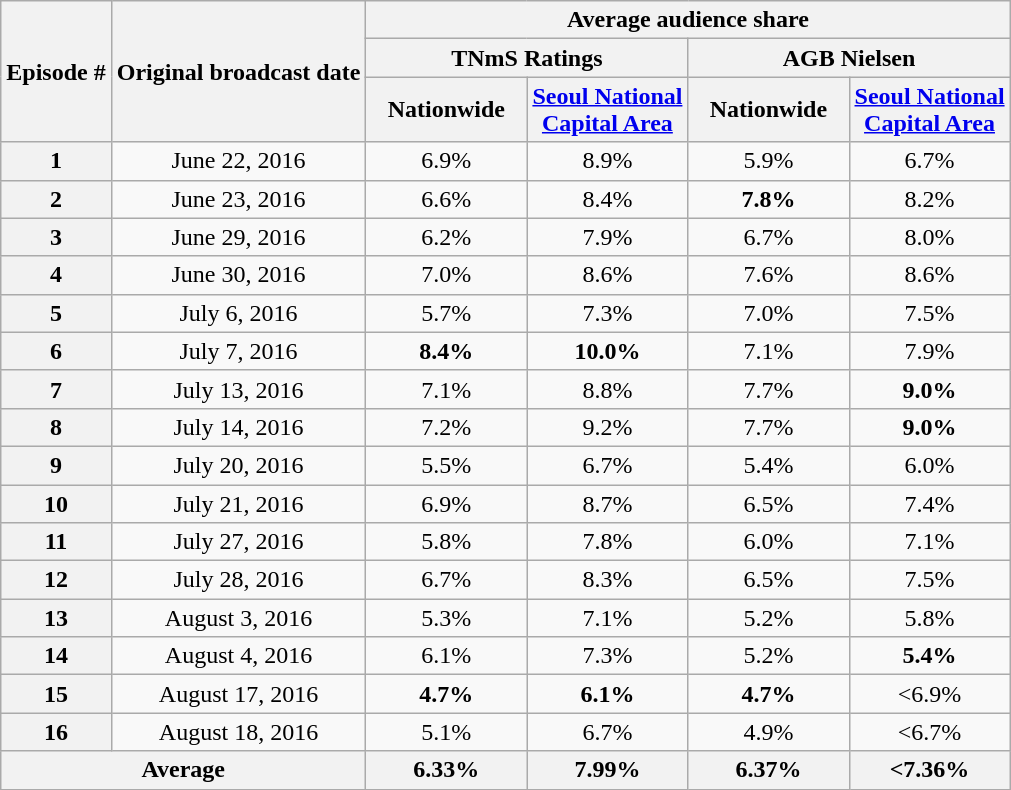<table class=wikitable style="text-align:center">
<tr>
<th rowspan="3">Episode #</th>
<th rowspan="3">Original broadcast date</th>
<th colspan="5">Average audience share</th>
</tr>
<tr>
<th colspan="2">TNmS Ratings</th>
<th colspan="2">AGB Nielsen</th>
</tr>
<tr>
<th width=100>Nationwide</th>
<th width=100><a href='#'>Seoul National Capital Area</a></th>
<th width=100>Nationwide</th>
<th width=100><a href='#'>Seoul National Capital Area</a></th>
</tr>
<tr>
<th>1</th>
<td>June 22, 2016</td>
<td>6.9%</td>
<td>8.9%</td>
<td>5.9%</td>
<td>6.7%</td>
</tr>
<tr>
<th>2</th>
<td>June 23, 2016</td>
<td>6.6%</td>
<td>8.4%</td>
<td><span><strong>7.8% </strong></span></td>
<td>8.2%</td>
</tr>
<tr>
<th>3</th>
<td>June 29, 2016</td>
<td>6.2%</td>
<td>7.9%</td>
<td>6.7%</td>
<td>8.0%</td>
</tr>
<tr>
<th>4</th>
<td>June 30, 2016</td>
<td>7.0%</td>
<td>8.6%</td>
<td>7.6%</td>
<td>8.6%</td>
</tr>
<tr>
<th>5</th>
<td>July 6, 2016</td>
<td>5.7%</td>
<td>7.3%</td>
<td>7.0%</td>
<td>7.5%</td>
</tr>
<tr>
<th>6</th>
<td>July 7, 2016</td>
<td><span><strong>8.4%</strong></span></td>
<td><span><strong>10.0%</strong></span></td>
<td>7.1%</td>
<td>7.9%</td>
</tr>
<tr>
<th>7</th>
<td>July 13, 2016</td>
<td>7.1%</td>
<td>8.8%</td>
<td>7.7%</td>
<td><span><strong>9.0%</strong></span></td>
</tr>
<tr>
<th>8</th>
<td>July 14, 2016</td>
<td>7.2%</td>
<td>9.2%</td>
<td>7.7%</td>
<td><span><strong>9.0%</strong></span></td>
</tr>
<tr>
<th>9</th>
<td>July 20, 2016</td>
<td>5.5%</td>
<td>6.7%</td>
<td>5.4%</td>
<td>6.0%</td>
</tr>
<tr>
<th>10</th>
<td>July 21, 2016</td>
<td>6.9%</td>
<td>8.7%</td>
<td>6.5%</td>
<td>7.4%</td>
</tr>
<tr>
<th>11</th>
<td>July 27, 2016</td>
<td>5.8%</td>
<td>7.8%</td>
<td>6.0%</td>
<td>7.1%</td>
</tr>
<tr>
<th>12</th>
<td>July 28, 2016</td>
<td>6.7%</td>
<td>8.3%</td>
<td>6.5%</td>
<td>7.5%</td>
</tr>
<tr>
<th>13</th>
<td>August 3, 2016</td>
<td>5.3%</td>
<td>7.1%</td>
<td>5.2%</td>
<td>5.8%</td>
</tr>
<tr>
<th>14</th>
<td>August 4, 2016</td>
<td>6.1%</td>
<td>7.3%</td>
<td>5.2%</td>
<td><span><strong>5.4%</strong></span></td>
</tr>
<tr>
<th>15</th>
<td>August 17, 2016</td>
<td><span><strong>4.7%</strong></span></td>
<td><span><strong>6.1%</strong></span></td>
<td><span><strong>4.7%</strong></span></td>
<td><6.9%</td>
</tr>
<tr>
<th>16</th>
<td>August 18, 2016</td>
<td>5.1%</td>
<td>6.7%</td>
<td>4.9%</td>
<td><6.7%</td>
</tr>
<tr>
<th colspan=2>Average</th>
<th>6.33%</th>
<th>7.99%</th>
<th>6.37%</th>
<th><7.36%</th>
</tr>
</table>
